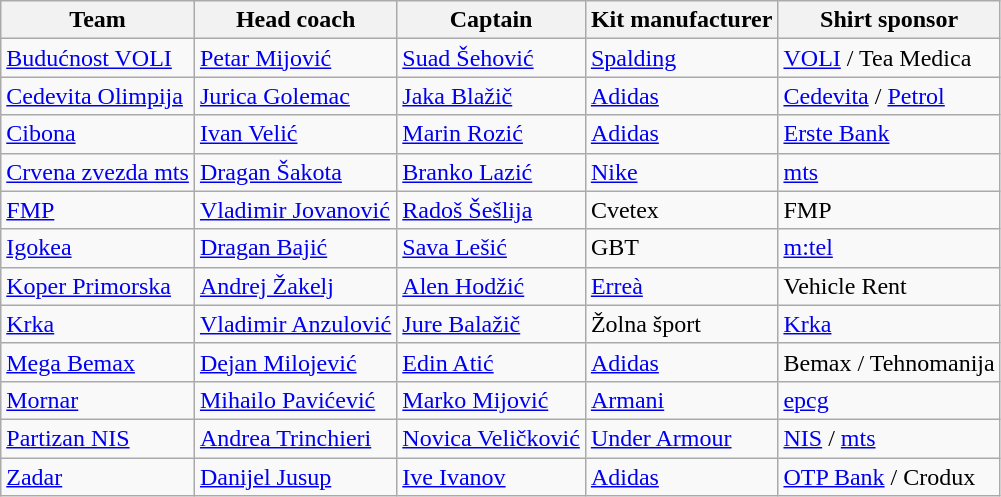<table class="wikitable sortable">
<tr>
<th>Team</th>
<th>Head coach</th>
<th>Captain</th>
<th>Kit manufacturer</th>
<th>Shirt sponsor</th>
</tr>
<tr>
<td><a href='#'>Budućnost VOLI</a></td>
<td> <a href='#'>Petar Mijović</a></td>
<td> <a href='#'>Suad Šehović</a></td>
<td><a href='#'>Spalding</a></td>
<td><a href='#'>VOLI</a> / Tea Medica</td>
</tr>
<tr>
<td><a href='#'>Cedevita Olimpija</a></td>
<td> <a href='#'>Jurica Golemac</a></td>
<td> <a href='#'>Jaka Blažič</a></td>
<td><a href='#'>Adidas</a></td>
<td><a href='#'>Cedevita</a> / <a href='#'>Petrol</a></td>
</tr>
<tr>
<td><a href='#'>Cibona</a></td>
<td> <a href='#'>Ivan Velić</a></td>
<td> <a href='#'>Marin Rozić</a></td>
<td><a href='#'>Adidas</a></td>
<td><a href='#'>Erste Bank</a></td>
</tr>
<tr>
<td><a href='#'>Crvena zvezda mts</a></td>
<td> <a href='#'>Dragan Šakota</a></td>
<td> <a href='#'>Branko Lazić</a></td>
<td><a href='#'>Nike</a></td>
<td><a href='#'>mts</a></td>
</tr>
<tr>
<td><a href='#'>FMP</a></td>
<td> <a href='#'>Vladimir Jovanović</a></td>
<td> <a href='#'>Radoš Šešlija</a></td>
<td>Cvetex</td>
<td>FMP</td>
</tr>
<tr>
<td><a href='#'>Igokea</a></td>
<td> <a href='#'>Dragan Bajić</a></td>
<td> <a href='#'>Sava Lešić</a></td>
<td>GBT</td>
<td><a href='#'>m:tel</a></td>
</tr>
<tr>
<td><a href='#'>Koper Primorska</a></td>
<td> <a href='#'>Andrej Žakelj</a></td>
<td> <a href='#'>Alen Hodžić</a></td>
<td><a href='#'>Erreà</a></td>
<td>Vehicle Rent</td>
</tr>
<tr>
<td><a href='#'>Krka</a></td>
<td> <a href='#'>Vladimir Anzulović</a></td>
<td> <a href='#'>Jure Balažič</a></td>
<td>Žolna šport</td>
<td><a href='#'>Krka</a></td>
</tr>
<tr>
<td><a href='#'>Mega Bemax</a></td>
<td> <a href='#'>Dejan Milojević</a></td>
<td> <a href='#'>Edin Atić</a></td>
<td><a href='#'>Adidas</a></td>
<td>Bemax / Tehnomanija</td>
</tr>
<tr>
<td><a href='#'>Mornar</a></td>
<td> <a href='#'>Mihailo Pavićević</a></td>
<td> <a href='#'>Marko Mijović</a></td>
<td><a href='#'>Armani</a></td>
<td><a href='#'>epcg</a></td>
</tr>
<tr>
<td><a href='#'>Partizan NIS</a></td>
<td> <a href='#'>Andrea Trinchieri</a></td>
<td> <a href='#'>Novica Veličković</a></td>
<td><a href='#'>Under Armour</a></td>
<td><a href='#'>NIS</a> / <a href='#'>mts</a></td>
</tr>
<tr>
<td><a href='#'>Zadar</a></td>
<td> <a href='#'>Danijel Jusup</a></td>
<td> <a href='#'>Ive Ivanov</a></td>
<td><a href='#'>Adidas</a></td>
<td><a href='#'>OTP Bank</a> / Crodux</td>
</tr>
</table>
